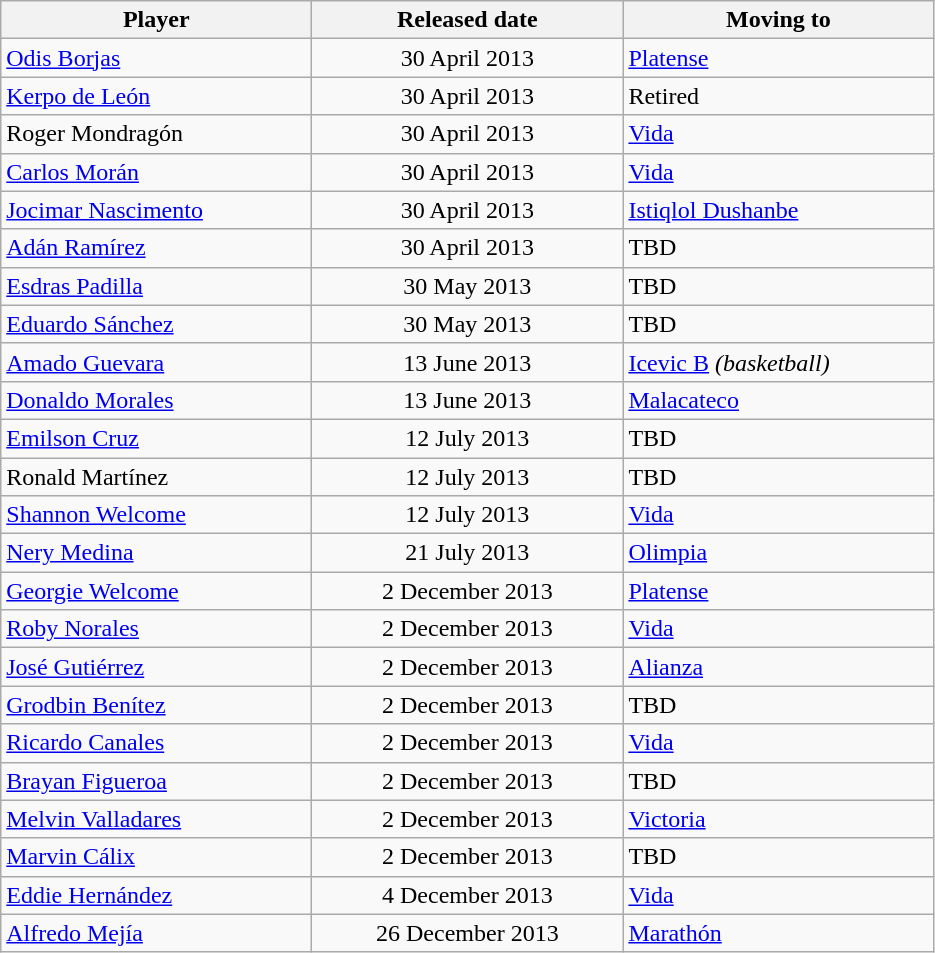<table class="wikitable">
<tr>
<th width="200">Player</th>
<th width="200">Released date</th>
<th width="200">Moving to</th>
</tr>
<tr>
<td> <a href='#'>Odis Borjas</a></td>
<td align="center">30 April 2013</td>
<td> <a href='#'>Platense</a></td>
</tr>
<tr>
<td> <a href='#'>Kerpo de León</a></td>
<td align="center">30 April 2013</td>
<td>Retired</td>
</tr>
<tr>
<td> Roger Mondragón</td>
<td align="center">30 April 2013</td>
<td> <a href='#'>Vida</a></td>
</tr>
<tr>
<td> <a href='#'>Carlos Morán</a></td>
<td align="center">30 April 2013</td>
<td> <a href='#'>Vida</a></td>
</tr>
<tr>
<td> <a href='#'>Jocimar Nascimento</a></td>
<td align="center">30 April 2013</td>
<td> <a href='#'>Istiqlol Dushanbe</a></td>
</tr>
<tr>
<td> <a href='#'>Adán Ramírez</a></td>
<td align="center">30 April 2013</td>
<td>TBD</td>
</tr>
<tr>
<td> <a href='#'>Esdras Padilla</a></td>
<td align="center">30 May 2013</td>
<td>TBD</td>
</tr>
<tr>
<td> <a href='#'>Eduardo Sánchez</a></td>
<td align="center">30 May 2013</td>
<td>TBD</td>
</tr>
<tr>
<td> <a href='#'>Amado Guevara</a></td>
<td align="center">13 June 2013</td>
<td> <a href='#'>Icevic B</a> <em>(basketball)</em></td>
</tr>
<tr>
<td> <a href='#'>Donaldo Morales</a></td>
<td align="center">13 June 2013</td>
<td> <a href='#'>Malacateco</a></td>
</tr>
<tr>
<td> <a href='#'>Emilson Cruz</a></td>
<td align="center">12 July 2013</td>
<td>TBD</td>
</tr>
<tr>
<td> Ronald Martínez</td>
<td align="center">12 July 2013</td>
<td>TBD</td>
</tr>
<tr>
<td> <a href='#'>Shannon Welcome</a></td>
<td align="center">12 July 2013</td>
<td> <a href='#'>Vida</a></td>
</tr>
<tr>
<td> <a href='#'>Nery Medina</a></td>
<td align="center">21 July 2013</td>
<td> <a href='#'>Olimpia</a></td>
</tr>
<tr>
<td> <a href='#'>Georgie Welcome</a></td>
<td align="center">2 December 2013</td>
<td> <a href='#'>Platense</a></td>
</tr>
<tr>
<td> <a href='#'>Roby Norales</a></td>
<td align="center">2 December 2013</td>
<td> <a href='#'>Vida</a></td>
</tr>
<tr>
<td> <a href='#'>José Gutiérrez</a></td>
<td align="center">2 December 2013</td>
<td> <a href='#'>Alianza</a></td>
</tr>
<tr>
<td> <a href='#'>Grodbin Benítez</a></td>
<td align="center">2 December 2013</td>
<td>TBD</td>
</tr>
<tr>
<td> <a href='#'>Ricardo Canales</a></td>
<td align="center">2 December 2013</td>
<td> <a href='#'>Vida</a></td>
</tr>
<tr>
<td> <a href='#'>Brayan Figueroa</a></td>
<td align="center">2 December 2013</td>
<td>TBD</td>
</tr>
<tr>
<td> <a href='#'>Melvin Valladares</a></td>
<td align="center">2 December 2013</td>
<td> <a href='#'>Victoria</a></td>
</tr>
<tr>
<td> <a href='#'>Marvin Cálix</a></td>
<td align="center">2 December 2013</td>
<td>TBD</td>
</tr>
<tr>
<td> <a href='#'>Eddie Hernández</a></td>
<td align="center">4 December 2013</td>
<td> <a href='#'>Vida</a></td>
</tr>
<tr>
<td> <a href='#'>Alfredo Mejía</a></td>
<td align="center">26 December 2013</td>
<td> <a href='#'>Marathón</a></td>
</tr>
</table>
